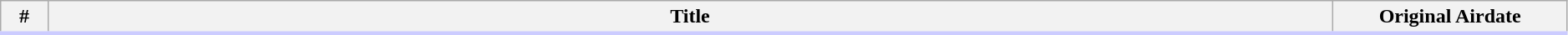<table class="wikitable" width="99%">
<tr style="border-bottom:3px solid #CCF">
<th width="3%">#</th>
<th>Title</th>
<th width="15%">Original Airdate<br></th>
</tr>
</table>
